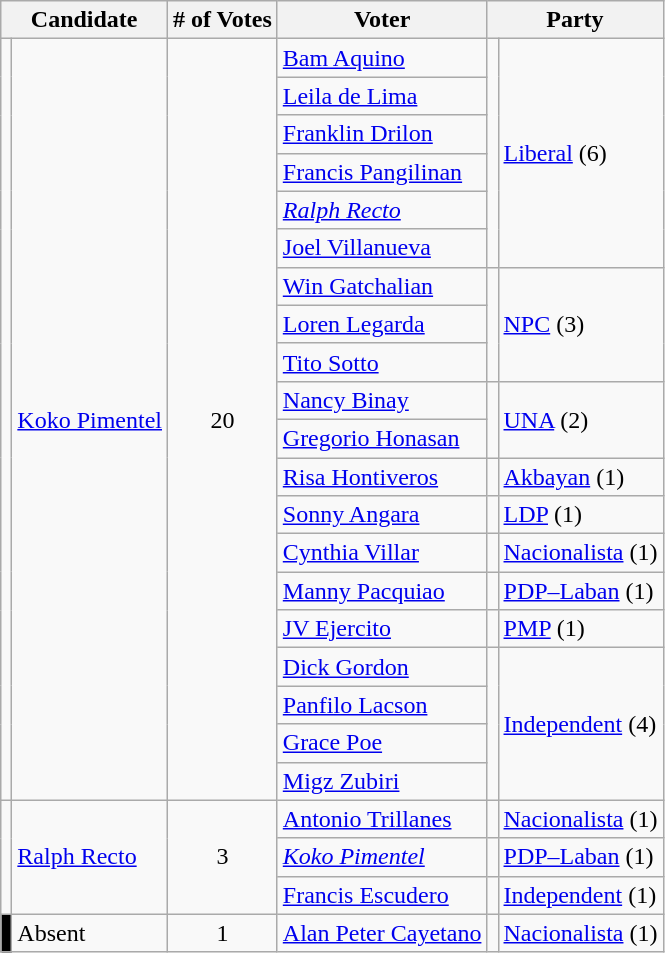<table class=wikitable style=text-align:left>
<tr>
<th colspan="2">Candidate</th>
<th># of Votes</th>
<th>Voter</th>
<th colspan="2">Party</th>
</tr>
<tr>
<td rowspan="20"; bgcolor=></td>
<td rowspan="20"><a href='#'>Koko Pimentel</a></td>
<td rowspan="20"; style=text-align:center>20</td>
<td><a href='#'>Bam Aquino</a></td>
<td rowspan="6"; bgcolor=></td>
<td rowspan="6"><a href='#'>Liberal</a> (6)</td>
</tr>
<tr>
<td><a href='#'>Leila de Lima</a></td>
</tr>
<tr>
<td><a href='#'>Franklin Drilon</a></td>
</tr>
<tr>
<td><a href='#'>Francis Pangilinan</a></td>
</tr>
<tr>
<td><em><a href='#'>Ralph Recto</a></em></td>
</tr>
<tr>
<td><a href='#'>Joel Villanueva</a></td>
</tr>
<tr>
<td><a href='#'>Win Gatchalian</a></td>
<td rowspan="3"; bgcolor=></td>
<td rowspan="3"><a href='#'>NPC</a> (3)</td>
</tr>
<tr>
<td><a href='#'>Loren Legarda</a></td>
</tr>
<tr>
<td><a href='#'>Tito Sotto</a></td>
</tr>
<tr>
<td><a href='#'>Nancy Binay</a></td>
<td rowspan="2"; bgcolor=></td>
<td rowspan="2"><a href='#'>UNA</a> (2)</td>
</tr>
<tr>
<td><a href='#'>Gregorio Honasan</a></td>
</tr>
<tr>
<td><a href='#'>Risa Hontiveros</a></td>
<td bgcolor=></td>
<td><a href='#'>Akbayan</a> (1)</td>
</tr>
<tr>
<td><a href='#'>Sonny Angara</a></td>
<td bgcolor=></td>
<td><a href='#'>LDP</a> (1)</td>
</tr>
<tr>
<td><a href='#'>Cynthia Villar</a></td>
<td bgcolor=></td>
<td><a href='#'>Nacionalista</a> (1)</td>
</tr>
<tr>
<td><a href='#'>Manny Pacquiao</a></td>
<td bgcolor=></td>
<td><a href='#'>PDP–Laban</a> (1)</td>
</tr>
<tr>
<td><a href='#'>JV Ejercito</a></td>
<td bgcolor=></td>
<td><a href='#'>PMP</a> (1)</td>
</tr>
<tr>
<td><a href='#'>Dick Gordon</a></td>
<td rowspan="4"; bgcolor=></td>
<td rowspan="4"><a href='#'>Independent</a> (4)</td>
</tr>
<tr>
<td><a href='#'>Panfilo Lacson</a></td>
</tr>
<tr>
<td><a href='#'>Grace Poe</a></td>
</tr>
<tr>
<td><a href='#'>Migz Zubiri</a></td>
</tr>
<tr>
<td rowspan="3"; bgcolor=></td>
<td rowspan="3"><a href='#'>Ralph Recto</a></td>
<td rowspan="3"; style=text-align:center>3</td>
<td><a href='#'>Antonio Trillanes</a></td>
<td bgcolor=></td>
<td><a href='#'>Nacionalista</a> (1)</td>
</tr>
<tr>
<td><em><a href='#'>Koko Pimentel</a></em></td>
<td bgcolor=></td>
<td><a href='#'>PDP–Laban</a> (1)</td>
</tr>
<tr>
<td><a href='#'>Francis Escudero</a></td>
<td bgcolor=></td>
<td><a href='#'>Independent</a> (1)</td>
</tr>
<tr>
<td bgcolor=black></td>
<td>Absent</td>
<td style=text-align:center>1</td>
<td><a href='#'>Alan Peter Cayetano</a></td>
<td bgcolor=></td>
<td><a href='#'>Nacionalista</a> (1)</td>
</tr>
</table>
